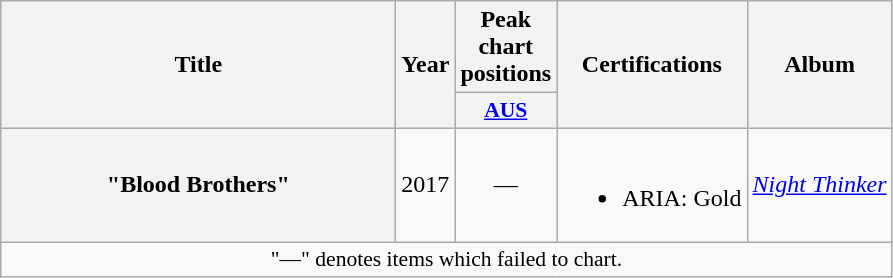<table class="wikitable plainrowheaders" style="text-align:center;">
<tr>
<th scope="col" rowspan="2" style="width:16em;">Title</th>
<th scope="col" rowspan="2">Year</th>
<th scope="col" colspan="1">Peak chart positions</th>
<th scope="col" rowspan="2">Certifications</th>
<th scope="col" rowspan="2">Album</th>
</tr>
<tr>
<th scope="col" style="width:3em;font-size:90%;"><a href='#'>AUS</a><br></th>
</tr>
<tr>
<th scope="row">"Blood Brothers"</th>
<td>2017</td>
<td>—</td>
<td><br><ul><li>ARIA: Gold</li></ul></td>
<td><em><a href='#'>Night Thinker</a></em></td>
</tr>
<tr>
<td colspan="11" style="font-size:90%">"—" denotes items which failed to chart.</td>
</tr>
</table>
